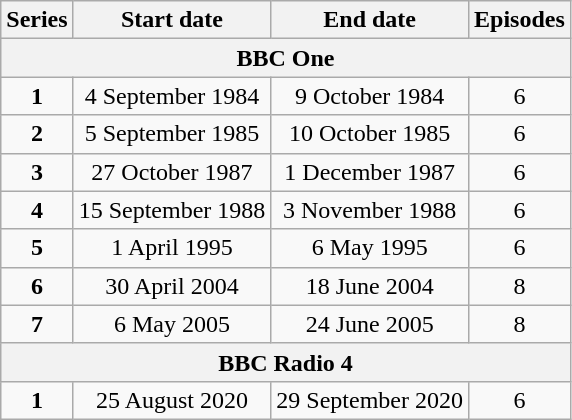<table class="wikitable" style="text-align:center;">
<tr>
<th>Series</th>
<th>Start date</th>
<th>End date</th>
<th>Episodes</th>
</tr>
<tr>
<th colspan="4">BBC One</th>
</tr>
<tr>
<td><strong>1</strong></td>
<td>4 September 1984</td>
<td>9 October 1984</td>
<td>6</td>
</tr>
<tr>
<td><strong>2</strong></td>
<td>5 September 1985</td>
<td>10 October 1985</td>
<td>6</td>
</tr>
<tr>
<td><strong>3</strong></td>
<td>27 October 1987</td>
<td>1 December 1987</td>
<td>6</td>
</tr>
<tr>
<td><strong>4</strong></td>
<td>15 September 1988</td>
<td>3 November 1988</td>
<td>6</td>
</tr>
<tr>
<td><strong>5</strong></td>
<td>1 April 1995</td>
<td>6 May 1995</td>
<td>6</td>
</tr>
<tr>
<td><strong>6</strong></td>
<td>30 April 2004</td>
<td>18 June 2004</td>
<td>8</td>
</tr>
<tr>
<td><strong>7</strong></td>
<td>6 May 2005</td>
<td>24 June 2005</td>
<td>8</td>
</tr>
<tr>
<th colspan="4">BBC Radio 4</th>
</tr>
<tr>
<td><strong>1</strong></td>
<td>25 August 2020</td>
<td>29 September 2020</td>
<td>6</td>
</tr>
</table>
